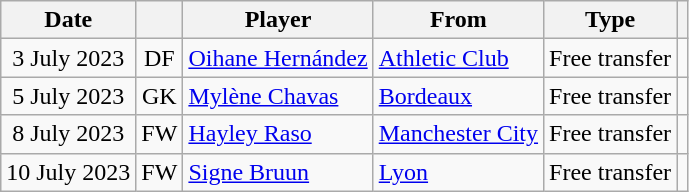<table class="wikitable" style="text-align:center">
<tr>
<th>Date</th>
<th></th>
<th>Player</th>
<th>From</th>
<th>Type</th>
<th></th>
</tr>
<tr>
<td>3 July 2023</td>
<td>DF</td>
<td align=left> <a href='#'>Oihane Hernández</a></td>
<td align=left> <a href='#'>Athletic Club</a></td>
<td>Free transfer</td>
<td></td>
</tr>
<tr>
<td>5 July 2023</td>
<td>GK</td>
<td align=left> <a href='#'>Mylène Chavas</a></td>
<td align=left> <a href='#'>Bordeaux</a></td>
<td>Free transfer</td>
<td></td>
</tr>
<tr>
<td>8 July 2023</td>
<td>FW</td>
<td align=left> <a href='#'>Hayley Raso</a></td>
<td align=left> <a href='#'>Manchester City</a></td>
<td>Free transfer</td>
<td></td>
</tr>
<tr>
<td>10 July 2023</td>
<td>FW</td>
<td align=left> <a href='#'>Signe Bruun</a></td>
<td align=left> <a href='#'>Lyon</a></td>
<td>Free transfer</td>
<td></td>
</tr>
</table>
